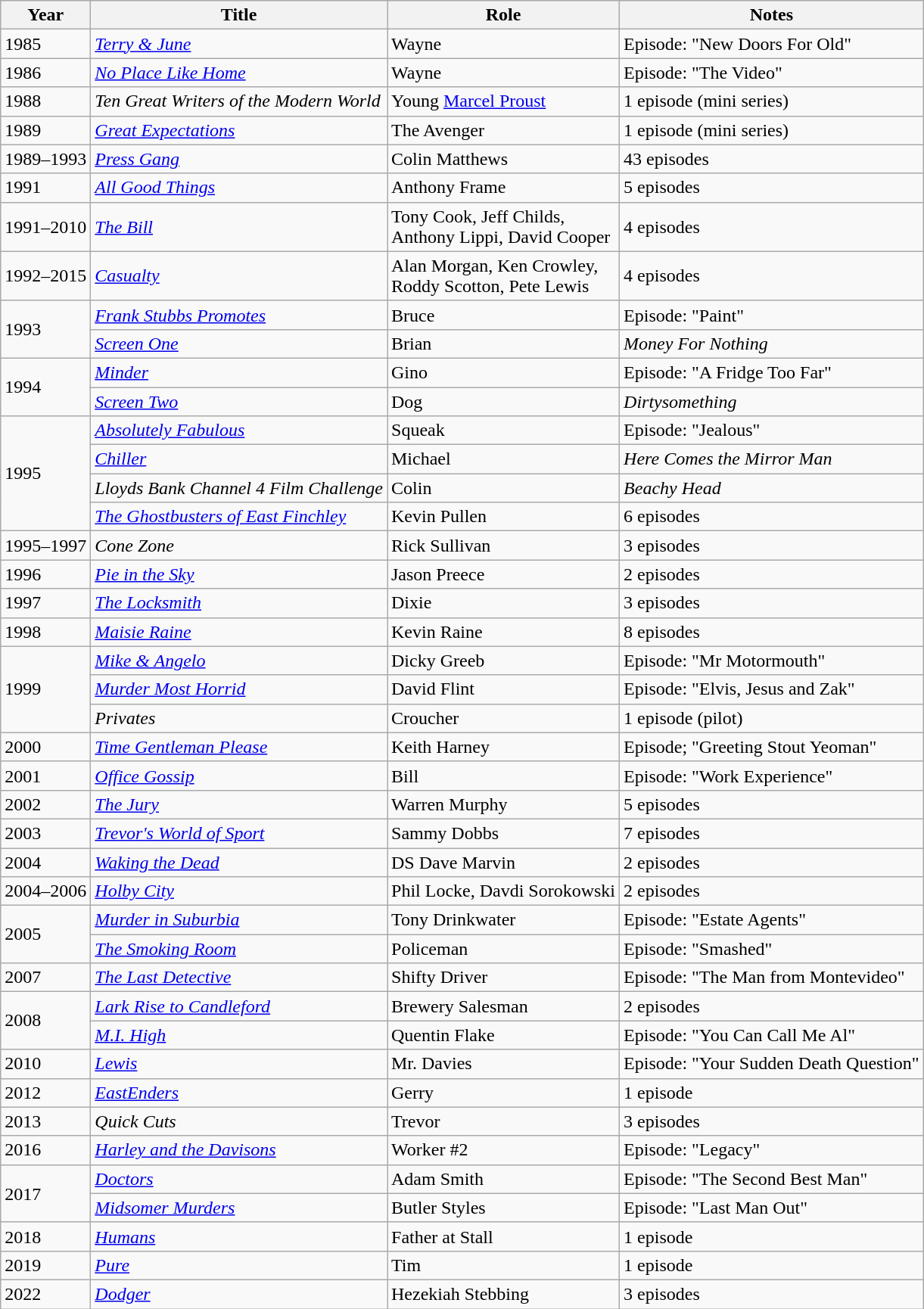<table class="wikitable">
<tr>
<th>Year</th>
<th>Title</th>
<th>Role</th>
<th>Notes</th>
</tr>
<tr>
<td>1985</td>
<td><em><a href='#'>Terry & June</a></em></td>
<td>Wayne</td>
<td>Episode: "New Doors For Old"</td>
</tr>
<tr>
<td>1986</td>
<td><em><a href='#'>No Place Like Home</a></em></td>
<td>Wayne</td>
<td>Episode: "The Video"</td>
</tr>
<tr>
<td>1988</td>
<td><em>Ten Great Writers of the Modern World</em></td>
<td>Young <a href='#'>Marcel Proust</a></td>
<td>1 episode (mini series)</td>
</tr>
<tr>
<td>1989</td>
<td><em><a href='#'>Great Expectations</a></em></td>
<td>The Avenger</td>
<td>1 episode (mini series)</td>
</tr>
<tr>
<td>1989–1993</td>
<td><em><a href='#'>Press Gang</a></em></td>
<td>Colin Matthews</td>
<td>43 episodes</td>
</tr>
<tr>
<td>1991</td>
<td><em><a href='#'>All Good Things</a></em></td>
<td>Anthony Frame</td>
<td>5 episodes</td>
</tr>
<tr>
<td>1991–2010</td>
<td><em><a href='#'>The Bill</a></em></td>
<td>Tony Cook, Jeff Childs,<br>Anthony Lippi, David Cooper</td>
<td>4 episodes</td>
</tr>
<tr>
<td>1992–2015</td>
<td><em><a href='#'>Casualty</a></em></td>
<td>Alan Morgan, Ken Crowley,<br>Roddy Scotton, Pete Lewis</td>
<td>4 episodes</td>
</tr>
<tr>
<td rowspan="2">1993</td>
<td><em><a href='#'>Frank Stubbs Promotes</a></em></td>
<td>Bruce</td>
<td>Episode: "Paint"</td>
</tr>
<tr>
<td><em><a href='#'>Screen One</a></em></td>
<td>Brian</td>
<td><em>Money For Nothing</em></td>
</tr>
<tr>
<td rowspan="2">1994</td>
<td><em><a href='#'>Minder</a></em></td>
<td>Gino</td>
<td>Episode: "A Fridge Too Far"</td>
</tr>
<tr>
<td><em><a href='#'>Screen Two</a></em></td>
<td>Dog</td>
<td><em>Dirtysomething</em></td>
</tr>
<tr>
<td rowspan="4">1995</td>
<td><em><a href='#'>Absolutely Fabulous</a></em></td>
<td>Squeak</td>
<td>Episode: "Jealous"</td>
</tr>
<tr>
<td><em><a href='#'>Chiller</a></em></td>
<td>Michael</td>
<td><em>Here Comes the Mirror Man</em></td>
</tr>
<tr>
<td><em>Lloyds Bank Channel 4 Film Challenge</em></td>
<td>Colin</td>
<td><em>Beachy Head</em></td>
</tr>
<tr>
<td><em><a href='#'>The Ghostbusters of East Finchley</a></em></td>
<td>Kevin Pullen</td>
<td>6 episodes</td>
</tr>
<tr>
<td>1995–1997</td>
<td><em>Cone Zone</em></td>
<td>Rick Sullivan</td>
<td>3 episodes</td>
</tr>
<tr>
<td>1996</td>
<td><em><a href='#'>Pie in the Sky</a></em></td>
<td>Jason Preece</td>
<td>2 episodes</td>
</tr>
<tr>
<td>1997</td>
<td><em><a href='#'>The Locksmith</a></em></td>
<td>Dixie</td>
<td>3 episodes</td>
</tr>
<tr>
<td>1998</td>
<td><em><a href='#'>Maisie Raine</a></em></td>
<td>Kevin Raine</td>
<td>8 episodes</td>
</tr>
<tr>
<td rowspan="3">1999</td>
<td><em><a href='#'>Mike & Angelo</a></em></td>
<td>Dicky Greeb</td>
<td>Episode: "Mr Motormouth"</td>
</tr>
<tr>
<td><em><a href='#'>Murder Most Horrid</a></em></td>
<td>David Flint</td>
<td>Episode: "Elvis, Jesus and Zak"</td>
</tr>
<tr>
<td><em>Privates</em></td>
<td>Croucher</td>
<td>1 episode (pilot)</td>
</tr>
<tr>
<td>2000</td>
<td><em><a href='#'>Time Gentleman Please</a></em></td>
<td>Keith Harney</td>
<td>Episode; "Greeting Stout Yeoman"</td>
</tr>
<tr>
<td>2001</td>
<td><em><a href='#'>Office Gossip</a></em></td>
<td>Bill</td>
<td>Episode: "Work Experience"</td>
</tr>
<tr>
<td>2002</td>
<td><em><a href='#'>The Jury</a></em></td>
<td>Warren Murphy</td>
<td>5 episodes</td>
</tr>
<tr>
<td>2003</td>
<td><em><a href='#'>Trevor's World of Sport</a></em></td>
<td>Sammy Dobbs</td>
<td>7 episodes</td>
</tr>
<tr>
<td>2004</td>
<td><em><a href='#'>Waking the Dead</a></em></td>
<td>DS Dave Marvin</td>
<td>2 episodes</td>
</tr>
<tr>
<td>2004–2006</td>
<td><em><a href='#'>Holby City</a></em></td>
<td>Phil Locke, Davdi Sorokowski</td>
<td>2 episodes</td>
</tr>
<tr>
<td rowspan="2">2005</td>
<td><em><a href='#'>Murder in Suburbia</a></em></td>
<td>Tony Drinkwater</td>
<td>Episode: "Estate Agents"</td>
</tr>
<tr>
<td><em><a href='#'>The Smoking Room</a></em></td>
<td>Policeman</td>
<td>Episode: "Smashed"</td>
</tr>
<tr>
<td>2007</td>
<td><em><a href='#'>The Last Detective</a></em></td>
<td>Shifty Driver</td>
<td>Episode: "The Man from Montevideo"</td>
</tr>
<tr>
<td rowspan="2">2008</td>
<td><em><a href='#'>Lark Rise to Candleford</a></em></td>
<td>Brewery Salesman</td>
<td>2 episodes</td>
</tr>
<tr>
<td><em><a href='#'>M.I. High</a></em></td>
<td>Quentin Flake</td>
<td>Episode: "You Can Call Me Al"</td>
</tr>
<tr>
<td>2010</td>
<td><em><a href='#'>Lewis</a></em></td>
<td>Mr. Davies</td>
<td>Episode: "Your Sudden Death Question"</td>
</tr>
<tr>
<td>2012</td>
<td><em><a href='#'>EastEnders</a></em></td>
<td>Gerry</td>
<td>1 episode</td>
</tr>
<tr>
<td>2013</td>
<td><em>Quick Cuts</em></td>
<td>Trevor</td>
<td>3 episodes</td>
</tr>
<tr>
<td>2016</td>
<td><em><a href='#'>Harley and the Davisons</a></em></td>
<td>Worker #2</td>
<td>Episode: "Legacy"</td>
</tr>
<tr>
<td rowspan="2">2017</td>
<td><em><a href='#'>Doctors</a></em></td>
<td>Adam Smith</td>
<td>Episode: "The Second Best Man"</td>
</tr>
<tr>
<td><em><a href='#'>Midsomer Murders</a></em></td>
<td>Butler Styles</td>
<td>Episode: "Last Man Out"</td>
</tr>
<tr>
<td>2018</td>
<td><em><a href='#'>Humans</a></em></td>
<td>Father at Stall</td>
<td>1 episode</td>
</tr>
<tr>
<td>2019</td>
<td><em><a href='#'>Pure</a></em></td>
<td>Tim</td>
<td>1 episode</td>
</tr>
<tr>
<td>2022</td>
<td><em><a href='#'>Dodger</a></em></td>
<td>Hezekiah Stebbing</td>
<td>3 episodes</td>
</tr>
</table>
